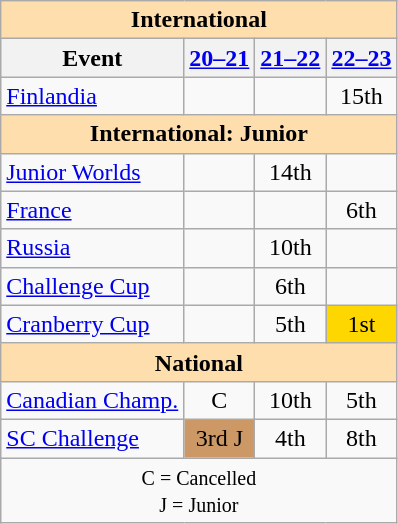<table class="wikitable" style="text-align:center">
<tr>
<th colspan="4" align="center" style="background-color: #ffdead; ">International</th>
</tr>
<tr>
<th>Event</th>
<th><a href='#'>20–21</a></th>
<th><a href='#'>21–22</a></th>
<th><a href='#'>22–23</a></th>
</tr>
<tr>
<td align=left> <a href='#'>Finlandia</a></td>
<td></td>
<td></td>
<td>15th</td>
</tr>
<tr>
<th colspan="4" align="center" style="background-color: #ffdead; ">International: Junior</th>
</tr>
<tr>
<td align=left><a href='#'>Junior Worlds</a></td>
<td></td>
<td>14th</td>
<td></td>
</tr>
<tr>
<td align=left> <a href='#'>France</a></td>
<td></td>
<td></td>
<td>6th</td>
</tr>
<tr>
<td align=left> <a href='#'>Russia</a></td>
<td></td>
<td>10th</td>
<td></td>
</tr>
<tr>
<td align=left><a href='#'>Challenge Cup</a></td>
<td></td>
<td>6th</td>
<td></td>
</tr>
<tr>
<td align=left><a href='#'>Cranberry Cup</a></td>
<td></td>
<td>5th</td>
<td bgcolor=gold>1st</td>
</tr>
<tr>
<th colspan="4" align="center" style="background-color: #ffdead; ">National</th>
</tr>
<tr>
<td align=left><a href='#'>Canadian Champ.</a></td>
<td>C</td>
<td>10th</td>
<td>5th</td>
</tr>
<tr>
<td align=left><a href='#'>SC Challenge</a></td>
<td bgcolor="cc9966">3rd J</td>
<td>4th</td>
<td>8th</td>
</tr>
<tr>
<td colspan="4" align="center"><small> C = Cancelled<br> J = Junior </small></td>
</tr>
</table>
